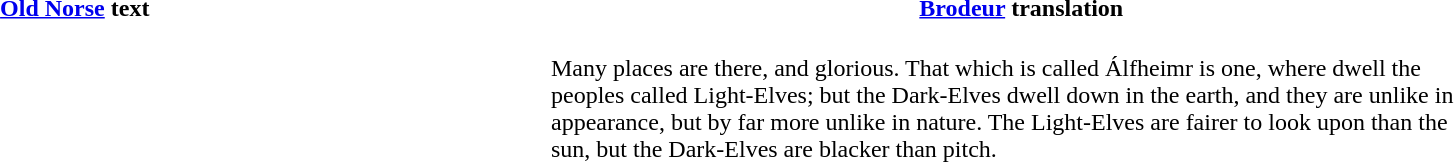<table width="100%">
<tr>
<th width="50%"><a href='#'>Old Norse</a> text</th>
<th width="50%"><a href='#'>Brodeur</a> translation</th>
</tr>
<tr>
<td><br></td>
<td><br>Many places are there, and glorious. That which is called Álfheimr is one, where dwell the peoples called Light-Elves; but the Dark-Elves dwell down in the earth, and they are unlike in appearance, but by far more unlike in nature. The Light-Elves are fairer to look upon than the sun, but the Dark-Elves are blacker than pitch.</td>
</tr>
</table>
